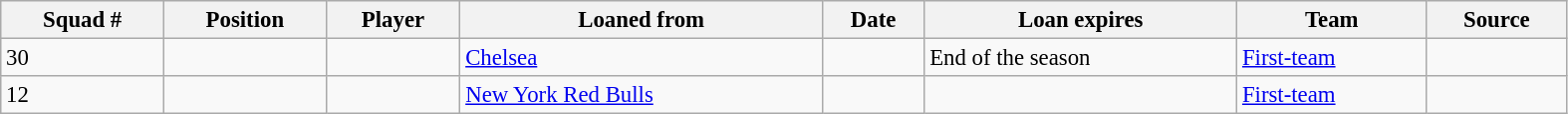<table width=83% class="wikitable sortable" style="text-align:center; font-size:95%; text-align:left">
<tr>
<th>Squad #</th>
<th>Position</th>
<th>Player</th>
<th>Loaned from</th>
<th>Date</th>
<th>Loan expires</th>
<th>Team</th>
<th>Source</th>
</tr>
<tr>
<td>30</td>
<td></td>
<td></td>
<td> <a href='#'>Chelsea</a></td>
<td></td>
<td>End of the season</td>
<td><a href='#'>First-team</a></td>
<td></td>
</tr>
<tr>
<td>12</td>
<td></td>
<td></td>
<td> <a href='#'>New York Red Bulls</a></td>
<td></td>
<td></td>
<td><a href='#'>First-team</a></td>
<td></td>
</tr>
</table>
